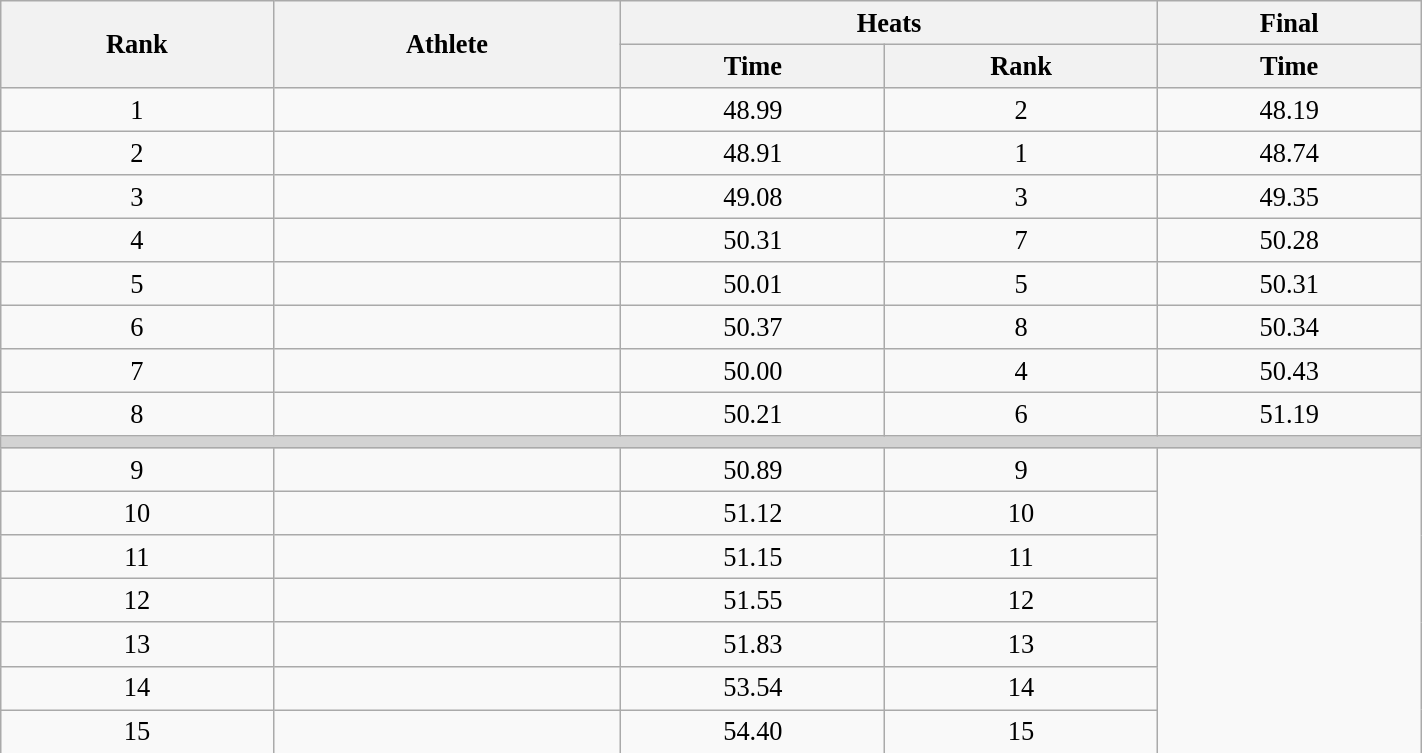<table class="wikitable" style=" text-align:center; font-size:110%;" width="75%">
<tr>
<th rowspan="2">Rank</th>
<th rowspan="2">Athlete</th>
<th colspan="2">Heats</th>
<th>Final</th>
</tr>
<tr>
<th>Time</th>
<th>Rank</th>
<th>Time</th>
</tr>
<tr>
<td>1</td>
<td align=left></td>
<td>48.99</td>
<td>2</td>
<td>48.19</td>
</tr>
<tr>
<td>2</td>
<td align=left></td>
<td>48.91</td>
<td>1</td>
<td>48.74</td>
</tr>
<tr>
<td>3</td>
<td align=left></td>
<td>49.08</td>
<td>3</td>
<td>49.35</td>
</tr>
<tr>
<td>4</td>
<td align=left></td>
<td>50.31</td>
<td>7</td>
<td>50.28</td>
</tr>
<tr>
<td>5</td>
<td align=left></td>
<td>50.01</td>
<td>5</td>
<td>50.31</td>
</tr>
<tr>
<td>6</td>
<td align=left></td>
<td>50.37</td>
<td>8</td>
<td>50.34</td>
</tr>
<tr>
<td>7</td>
<td align=left></td>
<td>50.00</td>
<td>4</td>
<td>50.43</td>
</tr>
<tr>
<td>8</td>
<td align=left></td>
<td>50.21</td>
<td>6</td>
<td>51.19</td>
</tr>
<tr>
<td colspan=5 bgcolor=lightgray></td>
</tr>
<tr>
<td>9</td>
<td align=left></td>
<td>50.89</td>
<td>9</td>
</tr>
<tr>
<td>10</td>
<td align=left></td>
<td>51.12</td>
<td>10</td>
</tr>
<tr>
<td>11</td>
<td align=left></td>
<td>51.15 </td>
<td>11</td>
</tr>
<tr>
<td>12</td>
<td align=left></td>
<td>51.55 </td>
<td>12</td>
</tr>
<tr>
<td>13</td>
<td align=left></td>
<td>51.83</td>
<td>13</td>
</tr>
<tr>
<td>14</td>
<td align=left></td>
<td>53.54</td>
<td>14</td>
</tr>
<tr>
<td>15</td>
<td align=left></td>
<td>54.40</td>
<td>15</td>
</tr>
</table>
